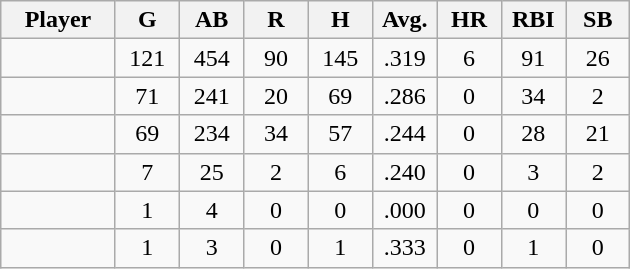<table class="wikitable sortable">
<tr>
<th bgcolor="#DDDDFF" width="16%">Player</th>
<th bgcolor="#DDDDFF" width="9%">G</th>
<th bgcolor="#DDDDFF" width="9%">AB</th>
<th bgcolor="#DDDDFF" width="9%">R</th>
<th bgcolor="#DDDDFF" width="9%">H</th>
<th bgcolor="#DDDDFF" width="9%">Avg.</th>
<th bgcolor="#DDDDFF" width="9%">HR</th>
<th bgcolor="#DDDDFF" width="9%">RBI</th>
<th bgcolor="#DDDDFF" width="9%">SB</th>
</tr>
<tr align="center">
<td></td>
<td>121</td>
<td>454</td>
<td>90</td>
<td>145</td>
<td>.319</td>
<td>6</td>
<td>91</td>
<td>26</td>
</tr>
<tr align="center">
<td></td>
<td>71</td>
<td>241</td>
<td>20</td>
<td>69</td>
<td>.286</td>
<td>0</td>
<td>34</td>
<td>2</td>
</tr>
<tr align="center">
<td></td>
<td>69</td>
<td>234</td>
<td>34</td>
<td>57</td>
<td>.244</td>
<td>0</td>
<td>28</td>
<td>21</td>
</tr>
<tr align="center">
<td></td>
<td>7</td>
<td>25</td>
<td>2</td>
<td>6</td>
<td>.240</td>
<td>0</td>
<td>3</td>
<td>2</td>
</tr>
<tr align="center">
<td></td>
<td>1</td>
<td>4</td>
<td>0</td>
<td>0</td>
<td>.000</td>
<td>0</td>
<td>0</td>
<td>0</td>
</tr>
<tr align="center">
<td></td>
<td>1</td>
<td>3</td>
<td>0</td>
<td>1</td>
<td>.333</td>
<td>0</td>
<td>1</td>
<td>0</td>
</tr>
</table>
